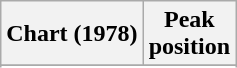<table class="wikitable sortable plainrowheaders" style="text-align:center">
<tr>
<th>Chart (1978)</th>
<th>Peak<br>position</th>
</tr>
<tr>
</tr>
<tr>
</tr>
<tr>
</tr>
<tr>
</tr>
</table>
